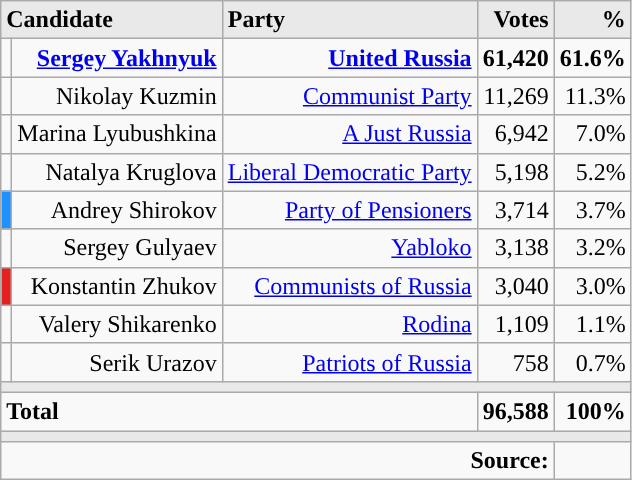<table class=wikitable style=text-align:right>
<tr>
<th colspan=2 style="background-color:#E9E9E9;text-align:left;vertical-align:top;">Candidate</th>
<th style="background-color:#E9E9E9;text-align:left;vertical-align:top;">Party</th>
<th style="background-color:#E9E9E9;text-align:right;">Votes</th>
<th style="background-color:#E9E9E9;text-align:right;">%</th>
</tr>
<tr>
<td style="background-color: "></td>
<td><strong><a href='#'>Sergey Yakhnyuk</a></strong></td>
<td><strong><a href='#'>United Russia</a></strong></td>
<td><strong>61,420</strong></td>
<td><strong>61.6%</strong></td>
</tr>
<tr>
<td style="background-color: "></td>
<td>Nikolay Kuzmin</td>
<td><a href='#'>Communist Party</a></td>
<td>11,269</td>
<td>11.3%</td>
</tr>
<tr>
<td style="background-color: "></td>
<td>Marina Lyubushkina</td>
<td><a href='#'>A Just Russia</a></td>
<td>6,942</td>
<td>7.0%</td>
</tr>
<tr>
<td style="background-color: "></td>
<td>Natalya Kruglova</td>
<td><a href='#'>Liberal Democratic Party</a></td>
<td>5,198</td>
<td>5.2%</td>
</tr>
<tr>
<td style="background: #1E90FF;"></td>
<td>Andrey Shirokov</td>
<td><a href='#'>Party of Pensioners</a></td>
<td>3,714</td>
<td>3.7%</td>
</tr>
<tr>
<td style="background-color: "></td>
<td>Sergey Gulyaev</td>
<td><a href='#'>Yabloko</a></td>
<td>3,138</td>
<td>3.2%</td>
</tr>
<tr>
<td style="background: #E62020;"></td>
<td>Konstantin Zhukov</td>
<td><a href='#'>Communists of Russia</a></td>
<td>3,040</td>
<td>3.0%</td>
</tr>
<tr>
<td style="background-color: "></td>
<td>Valery Shikarenko</td>
<td><a href='#'>Rodina</a></td>
<td>1,109</td>
<td>1.1%</td>
</tr>
<tr>
<td style="background-color: "></td>
<td>Serik Urazov</td>
<td><a href='#'>Patriots of Russia</a></td>
<td>758</td>
<td>0.7%</td>
</tr>
<tr>
<td colspan="5" style="background-color:#E9E9E9;"></td>
</tr>
<tr style="font-weight:bold">
<td colspan="3" style="text-align:left;">Total</td>
<td>96,588</td>
<td>100%</td>
</tr>
<tr>
<td colspan="5" style="background-color:#E9E9E9;"></td>
</tr>
<tr style="font-weight:bold">
<td colspan="4">Source:</td>
<td></td>
</tr>
</table>
